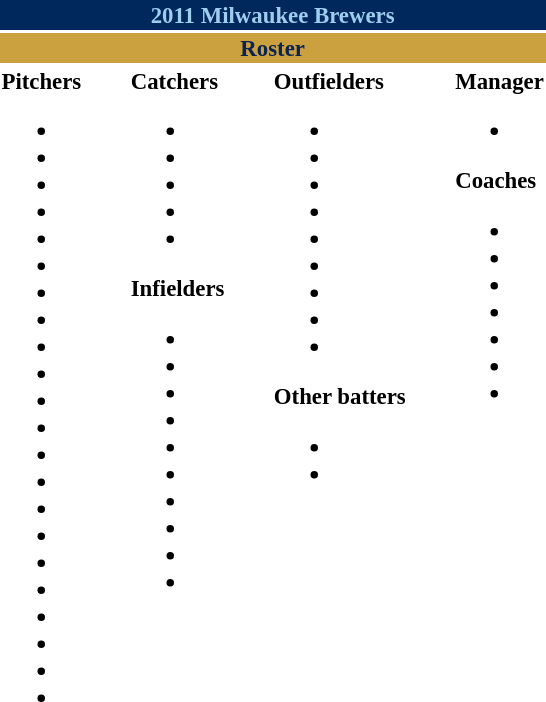<table class="toccolours" style="font-size: 95%;">
<tr>
<th colspan="10" style="background-color: #00285D; color: #9ECEEE; text-align: center;">2011 Milwaukee Brewers</th>
</tr>
<tr>
<td colspan="10" style="background-color: #CBA140; color: #0a2351; text-align: center;"><strong>Roster</strong></td>
</tr>
<tr>
<td valign="top"><strong>Pitchers</strong><br><ul><li></li><li></li><li></li><li></li><li></li><li></li><li></li><li></li><li></li><li></li><li></li><li></li><li></li><li></li><li></li><li></li><li></li><li></li><li></li><li></li><li></li><li></li></ul></td>
<td width="25px"></td>
<td valign="top"><strong>Catchers</strong><br><ul><li></li><li></li><li></li><li></li><li></li></ul><strong>Infielders</strong><ul><li></li><li></li><li></li><li></li><li></li><li></li><li></li><li></li><li></li><li></li></ul></td>
<td width="25px"></td>
<td valign="top"><strong>Outfielders</strong><br><ul><li></li><li></li><li></li><li></li><li></li><li></li><li></li><li></li><li></li></ul><strong>Other batters</strong><ul><li></li><li></li></ul></td>
<td width="25px"></td>
<td valign="top"><strong>Manager</strong><br><ul><li></li></ul><strong>Coaches</strong><ul><li> </li><li> </li><li> </li><li> </li><li> </li><li> </li><li> </li></ul></td>
</tr>
<tr>
</tr>
</table>
